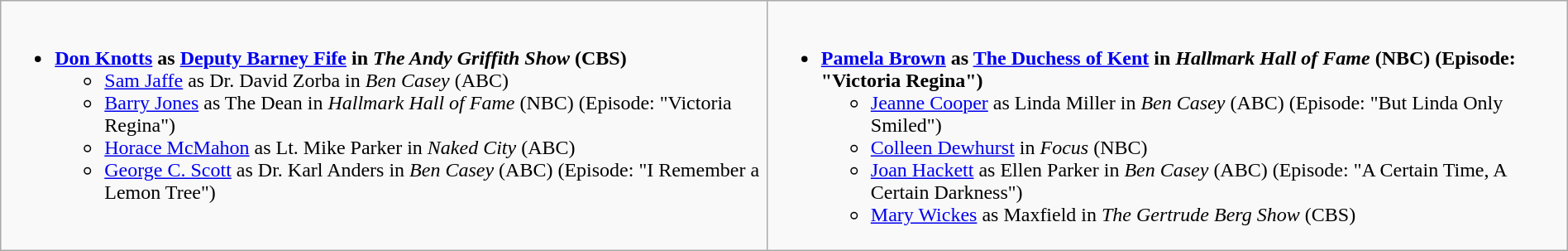<table class=wikitable width="100%">
<tr>
<td style="vertical-align:top;"><br><ul><li><strong><a href='#'>Don Knotts</a> as <a href='#'>Deputy Barney Fife</a> in <em>The Andy Griffith Show</em> (CBS)</strong><ul><li><a href='#'>Sam Jaffe</a> as Dr. David Zorba in <em>Ben Casey</em> (ABC)</li><li><a href='#'>Barry Jones</a> as The Dean in <em>Hallmark Hall of Fame</em> (NBC) (Episode: "Victoria Regina")</li><li><a href='#'>Horace McMahon</a> as Lt. Mike Parker in <em>Naked City</em> (ABC)</li><li><a href='#'>George C. Scott</a> as Dr. Karl Anders in <em>Ben Casey</em> (ABC) (Episode: "I Remember a Lemon Tree")</li></ul></li></ul></td>
<td style="vertical-align:top;"><br><ul><li><strong><a href='#'>Pamela Brown</a> as <a href='#'>The Duchess of Kent</a> in <em>Hallmark Hall of Fame</em> (NBC) (Episode: "Victoria Regina")</strong><ul><li><a href='#'>Jeanne Cooper</a> as Linda Miller in <em>Ben Casey</em> (ABC) (Episode: "But Linda Only Smiled")</li><li><a href='#'>Colleen Dewhurst</a> in <em>Focus</em> (NBC)</li><li><a href='#'>Joan Hackett</a> as Ellen Parker in <em>Ben Casey</em> (ABC) (Episode: "A Certain Time, A Certain Darkness")</li><li><a href='#'>Mary Wickes</a> as Maxfield in <em>The Gertrude Berg Show</em> (CBS)</li></ul></li></ul></td>
</tr>
</table>
